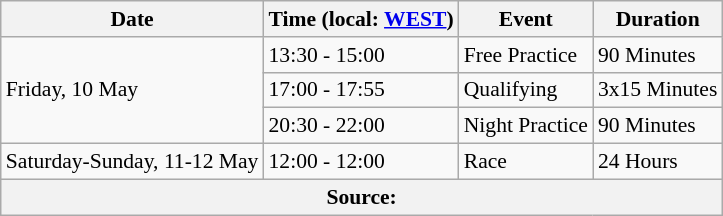<table class="wikitable" style="font-size:90%;">
<tr>
<th>Date</th>
<th>Time (local: <a href='#'>WEST</a>)</th>
<th>Event</th>
<th>Duration</th>
</tr>
<tr>
<td rowspan="3">Friday, 10 May</td>
<td>13:30 - 15:00</td>
<td>Free Practice</td>
<td>90 Minutes</td>
</tr>
<tr>
<td>17:00 - 17:55</td>
<td>Qualifying</td>
<td>3x15 Minutes</td>
</tr>
<tr>
<td>20:30 - 22:00</td>
<td>Night Practice</td>
<td>90 Minutes</td>
</tr>
<tr>
<td>Saturday-Sunday, 11-12 May</td>
<td>12:00 - 12:00</td>
<td>Race</td>
<td>24 Hours</td>
</tr>
<tr>
<th colspan="4">Source:</th>
</tr>
</table>
